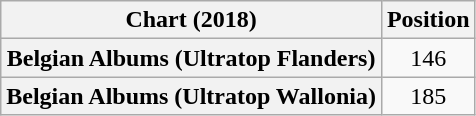<table class="wikitable sortable plainrowheaders" style="text-align:center">
<tr>
<th scope="col">Chart (2018)</th>
<th scope="col">Position</th>
</tr>
<tr>
<th scope="row">Belgian Albums (Ultratop Flanders)</th>
<td>146</td>
</tr>
<tr>
<th scope="row">Belgian Albums (Ultratop Wallonia)</th>
<td>185</td>
</tr>
</table>
